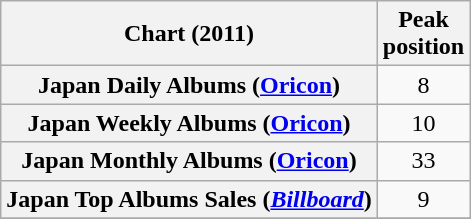<table class="wikitable sortable plainrowheaders" style="text-align:center;">
<tr>
<th scope="col">Chart (2011)</th>
<th scope="col">Peak<br>position</th>
</tr>
<tr>
<th scope="row">Japan Daily Albums (<a href='#'>Oricon</a>)</th>
<td style="text-align:center;">8</td>
</tr>
<tr>
<th scope="row">Japan Weekly Albums (<a href='#'>Oricon</a>)</th>
<td style="text-align:center;">10</td>
</tr>
<tr>
<th scope="row">Japan Monthly Albums (<a href='#'>Oricon</a>)</th>
<td style="text-align:center;">33</td>
</tr>
<tr>
<th scope="row">Japan Top Albums Sales (<em><a href='#'>Billboard</a></em>)</th>
<td style="text-align:center;">9</td>
</tr>
<tr>
</tr>
</table>
